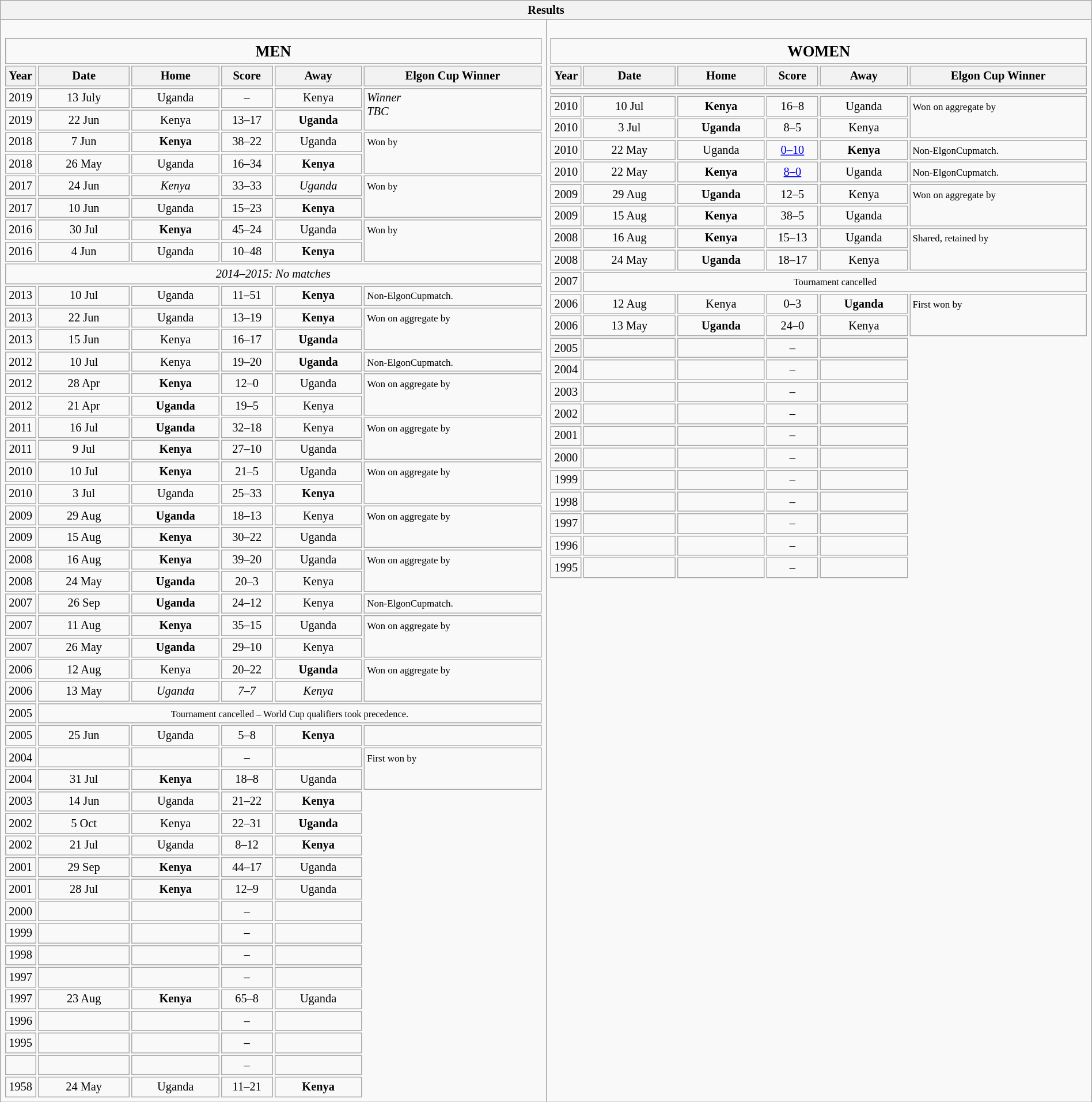<table class="wikitable"  style="width:100%; font-size:85%;">
<tr>
<th colspan=2>Results</th>
</tr>
<tr>
<td style="vertical-align:top; width:50%;"><br><table border="0"  style="width:100%; text-align:center;">
<tr>
<td colspan=6 style="font-size:130%"><strong>MEN</strong></td>
</tr>
<tr>
<th style="width:20px;">Year</th>
<th style="width:95px;">Date</th>
<th style="width:90px;">Home</th>
<th style="width:50px;">Score</th>
<th style="width:90px;">Away</th>
<th style="width:190px;">Elgon Cup Winner</th>
</tr>
<tr>
<td>2019</td>
<td>13 July</td>
<td>Uganda</td>
<td>–</td>
<td>Kenya </td>
<td rowspan="2" valign=top align=left><em>Winner</em><br><em>TBC</em></td>
</tr>
<tr>
<td>2019</td>
<td>22 Jun</td>
<td>Kenya</td>
<td>13–17</td>
<td><strong>Uganda</strong> </td>
</tr>
<tr>
<td>2018</td>
<td>7 Jun</td>
<td><strong>Kenya</strong></td>
<td>38–22</td>
<td>Uganda</td>
<td rowspan="2" valign=top align=left><small>Won by </small><br></td>
</tr>
<tr>
<td>2018</td>
<td>26 May</td>
<td>Uganda</td>
<td>16–34</td>
<td><strong>Kenya</strong></td>
</tr>
<tr>
<td>2017</td>
<td>24 Jun</td>
<td><em>Kenya</em></td>
<td>33–33</td>
<td><em>Uganda</em></td>
<td rowspan="2" valign=top align=left><small>Won by </small><br></td>
</tr>
<tr>
<td>2017</td>
<td>10 Jun</td>
<td>Uganda</td>
<td>15–23</td>
<td><strong>Kenya</strong></td>
</tr>
<tr>
<td>2016</td>
<td>30 Jul</td>
<td><strong>Kenya</strong></td>
<td>45–24</td>
<td>Uganda</td>
<td rowspan="2" valign=top align=left><small>Won by </small><br></td>
</tr>
<tr>
<td>2016</td>
<td>4 Jun</td>
<td>Uganda</td>
<td>10–48</td>
<td><strong>Kenya</strong></td>
</tr>
<tr>
<td colspan="6"><em>2014–2015: No matches</em></td>
</tr>
<tr>
<td>2013</td>
<td>10 Jul</td>
<td>Uganda</td>
<td>11–51</td>
<td><strong>Kenya</strong> </td>
<td align=left style="padding-right:0;"><small>Non-ElgonCupmatch.</small></td>
</tr>
<tr>
<td>2013</td>
<td>22 Jun</td>
<td>Uganda</td>
<td>13–19</td>
<td><strong>Kenya</strong></td>
<td rowspan="2" valign=top align=left><small>Won on aggregate by </small><br></td>
</tr>
<tr>
<td>2013</td>
<td>15 Jun</td>
<td>Kenya</td>
<td>16–17</td>
<td><strong>Uganda</strong></td>
</tr>
<tr>
<td>2012</td>
<td>10 Jul</td>
<td>Kenya</td>
<td>19–20</td>
<td><strong>Uganda</strong> </td>
<td align=left style="padding-right:0;"><small>Non-ElgonCupmatch.</small></td>
</tr>
<tr>
<td>2012</td>
<td>28 Apr</td>
<td><strong>Kenya</strong></td>
<td>12–0</td>
<td>Uganda</td>
<td rowspan="2" valign=top align=left><small>Won on aggregate by </small><br></td>
</tr>
<tr>
<td>2012</td>
<td>21 Apr</td>
<td><strong>Uganda</strong></td>
<td>19–5</td>
<td>Kenya</td>
</tr>
<tr>
<td>2011</td>
<td>16 Jul</td>
<td><strong>Uganda</strong></td>
<td>32–18</td>
<td>Kenya</td>
<td rowspan="2" valign=top align=left><small>Won on aggregate by </small><br></td>
</tr>
<tr>
<td>2011</td>
<td>9 Jul</td>
<td><strong>Kenya</strong></td>
<td>27–10</td>
<td>Uganda</td>
</tr>
<tr>
<td>2010</td>
<td>10 Jul</td>
<td><strong>Kenya</strong></td>
<td>21–5</td>
<td>Uganda</td>
<td rowspan="2" valign=top align=left><small>Won on aggregate by </small><br></td>
</tr>
<tr>
<td>2010</td>
<td>3 Jul</td>
<td>Uganda</td>
<td>25–33</td>
<td><strong>Kenya</strong></td>
</tr>
<tr>
<td>2009</td>
<td>29 Aug</td>
<td><strong>Uganda</strong></td>
<td>18–13</td>
<td>Kenya</td>
<td rowspan="2" valign=top align=left><small>Won on aggregate by </small><br></td>
</tr>
<tr>
<td>2009</td>
<td>15 Aug</td>
<td><strong>Kenya</strong></td>
<td>30–22</td>
<td>Uganda</td>
</tr>
<tr>
<td>2008</td>
<td>16 Aug</td>
<td><strong>Kenya</strong></td>
<td>39–20</td>
<td>Uganda</td>
<td rowspan="2" valign=top align=left><small>Won on aggregate by </small><br></td>
</tr>
<tr>
<td>2008</td>
<td>24 May</td>
<td><strong>Uganda</strong></td>
<td>20–3</td>
<td>Kenya</td>
</tr>
<tr>
<td>2007</td>
<td>26 Sep</td>
<td><strong>Uganda</strong></td>
<td>24–12</td>
<td>Kenya</td>
<td align=left style="padding-right:0;"><small>Non-ElgonCupmatch.</small></td>
</tr>
<tr>
<td>2007</td>
<td>11 Aug</td>
<td><strong>Kenya</strong></td>
<td>35–15</td>
<td>Uganda</td>
<td rowspan="2" valign=top align=left><small>Won on aggregate by </small><br></td>
</tr>
<tr>
<td>2007</td>
<td>26 May</td>
<td><strong>Uganda</strong></td>
<td>29–10</td>
<td>Kenya</td>
</tr>
<tr>
<td>2006</td>
<td>12 Aug</td>
<td>Kenya</td>
<td>20–22</td>
<td><strong>Uganda</strong></td>
<td rowspan="2" valign=top align=left><small>Won on aggregate by </small><br></td>
</tr>
<tr>
<td>2006</td>
<td>13 May</td>
<td><em>Uganda</em></td>
<td><em>7–7</em></td>
<td><em>Kenya</em></td>
</tr>
<tr>
<td>2005</td>
<td colspan="5" style="font-size:80%;">Tournament cancelled – World Cup qualifiers took precedence.</td>
</tr>
<tr>
<td>2005</td>
<td>25 Jun</td>
<td>Uganda</td>
<td>5–8</td>
<td><strong>Kenya</strong></td>
<td></td>
</tr>
<tr>
<td>2004</td>
<td></td>
<td></td>
<td>–</td>
<td></td>
<td rowspan="2" valign=top align=left><small>First won by </small><br></td>
</tr>
<tr>
<td>2004</td>
<td>31 Jul</td>
<td><strong>Kenya</strong></td>
<td>18–8</td>
<td>Uganda</td>
</tr>
<tr>
<td>2003</td>
<td>14 Jun</td>
<td>Uganda</td>
<td>21–22</td>
<td><strong>Kenya</strong></td>
</tr>
<tr>
<td>2002</td>
<td>5 Oct</td>
<td>Kenya</td>
<td>22–31</td>
<td><strong>Uganda</strong></td>
</tr>
<tr>
<td>2002</td>
<td>21 Jul</td>
<td>Uganda</td>
<td>8–12</td>
<td><strong>Kenya</strong></td>
</tr>
<tr>
<td>2001</td>
<td>29 Sep</td>
<td><strong>Kenya</strong></td>
<td>44–17</td>
<td>Uganda</td>
</tr>
<tr>
<td>2001</td>
<td>28 Jul</td>
<td><strong>Kenya</strong></td>
<td>12–9</td>
<td>Uganda</td>
</tr>
<tr>
<td>2000</td>
<td></td>
<td></td>
<td>–</td>
<td></td>
</tr>
<tr>
<td>1999</td>
<td></td>
<td></td>
<td>–</td>
<td></td>
</tr>
<tr>
<td>1998</td>
<td></td>
<td></td>
<td>–</td>
<td></td>
</tr>
<tr>
<td>1997</td>
<td></td>
<td></td>
<td>–</td>
<td></td>
</tr>
<tr>
<td>1997</td>
<td>23 Aug</td>
<td><strong>Kenya</strong></td>
<td>65–8</td>
<td>Uganda</td>
</tr>
<tr>
<td>1996</td>
<td></td>
<td></td>
<td>–</td>
<td></td>
</tr>
<tr>
<td>1995</td>
<td></td>
<td></td>
<td>–</td>
<td></td>
</tr>
<tr>
<td></td>
<td></td>
<td></td>
<td>–</td>
<td></td>
</tr>
<tr>
<td>1958</td>
<td>24 May</td>
<td>Uganda</td>
<td>11–21</td>
<td><strong>Kenya</strong></td>
</tr>
</table>
</td>
<td style="vertical-align:top; width:50%;"><br><table border="0"  style="width:100%; text-align:center;">
<tr>
<td colspan=6 style="font-size:130%"><strong>WOMEN</strong></td>
</tr>
<tr>
<th style="width:20px;">Year</th>
<th style="width:95px;">Date</th>
<th style="width:90px;">Home</th>
<th style="width:50px;">Score</th>
<th style="width:90px;">Away</th>
<th style="width:190px;">Elgon Cup Winner</th>
</tr>
<tr>
<td colspan="6"></td>
</tr>
<tr>
<td>2010</td>
<td>10 Jul</td>
<td><strong>Kenya</strong></td>
<td>16–8</td>
<td>Uganda</td>
<td rowspan="2" valign=top align=left><small>Won on aggregate by </small><br></td>
</tr>
<tr>
<td>2010</td>
<td>3 Jul</td>
<td><strong>Uganda</strong></td>
<td>8–5</td>
<td>Kenya</td>
</tr>
<tr>
<td>2010</td>
<td>22 May</td>
<td>Uganda</td>
<td><a href='#'>0–10</a></td>
<td><strong>Kenya</strong></td>
<td align=left style="padding-right:0;"><small>Non-ElgonCupmatch.</small></td>
</tr>
<tr>
<td>2010</td>
<td>22 May</td>
<td><strong>Kenya</strong></td>
<td><a href='#'>8–0</a></td>
<td>Uganda</td>
<td align=left style="padding-right:0;"><small>Non-ElgonCupmatch.</small></td>
</tr>
<tr>
<td>2009</td>
<td>29 Aug</td>
<td><strong>Uganda</strong></td>
<td>12–5</td>
<td>Kenya</td>
<td rowspan="2" valign=top align=left><small>Won on aggregate by </small><br></td>
</tr>
<tr>
<td>2009</td>
<td>15 Aug</td>
<td><strong>Kenya</strong></td>
<td>38–5</td>
<td>Uganda</td>
</tr>
<tr>
<td>2008</td>
<td>16 Aug</td>
<td><strong>Kenya</strong></td>
<td>15–13</td>
<td>Uganda</td>
<td rowspan="2" valign=top align=left><small>Shared, retained by </small><br></td>
</tr>
<tr>
<td>2008</td>
<td>24 May</td>
<td><strong>Uganda</strong></td>
<td>18–17</td>
<td>Kenya</td>
</tr>
<tr>
<td>2007</td>
<td colspan="5" style="font-size:80%;">Tournament cancelled</td>
</tr>
<tr>
<td>2006</td>
<td>12 Aug</td>
<td>Kenya</td>
<td>0–3</td>
<td><strong>Uganda</strong></td>
<td rowspan="2" valign=top align=left><small>First won by </small><br></td>
</tr>
<tr>
<td>2006</td>
<td>13 May</td>
<td><strong>Uganda</strong></td>
<td>24–0</td>
<td>Kenya</td>
</tr>
<tr>
<td>2005</td>
<td></td>
<td></td>
<td>–</td>
<td></td>
</tr>
<tr>
<td>2004</td>
<td></td>
<td></td>
<td>–</td>
<td></td>
</tr>
<tr>
<td>2003</td>
<td></td>
<td></td>
<td>–</td>
<td></td>
</tr>
<tr>
<td>2002</td>
<td></td>
<td></td>
<td>–</td>
<td></td>
</tr>
<tr>
<td>2001</td>
<td></td>
<td></td>
<td>–</td>
<td></td>
</tr>
<tr>
<td>2000</td>
<td></td>
<td></td>
<td>–</td>
<td></td>
</tr>
<tr>
<td>1999</td>
<td></td>
<td></td>
<td>–</td>
<td></td>
</tr>
<tr>
<td>1998</td>
<td></td>
<td></td>
<td>–</td>
<td></td>
</tr>
<tr>
<td>1997</td>
<td></td>
<td></td>
<td>–</td>
<td></td>
</tr>
<tr>
<td>1996</td>
<td></td>
<td></td>
<td>–</td>
<td></td>
</tr>
<tr>
<td>1995</td>
<td></td>
<td></td>
<td>–</td>
<td></td>
</tr>
</table>
</td>
</tr>
</table>
